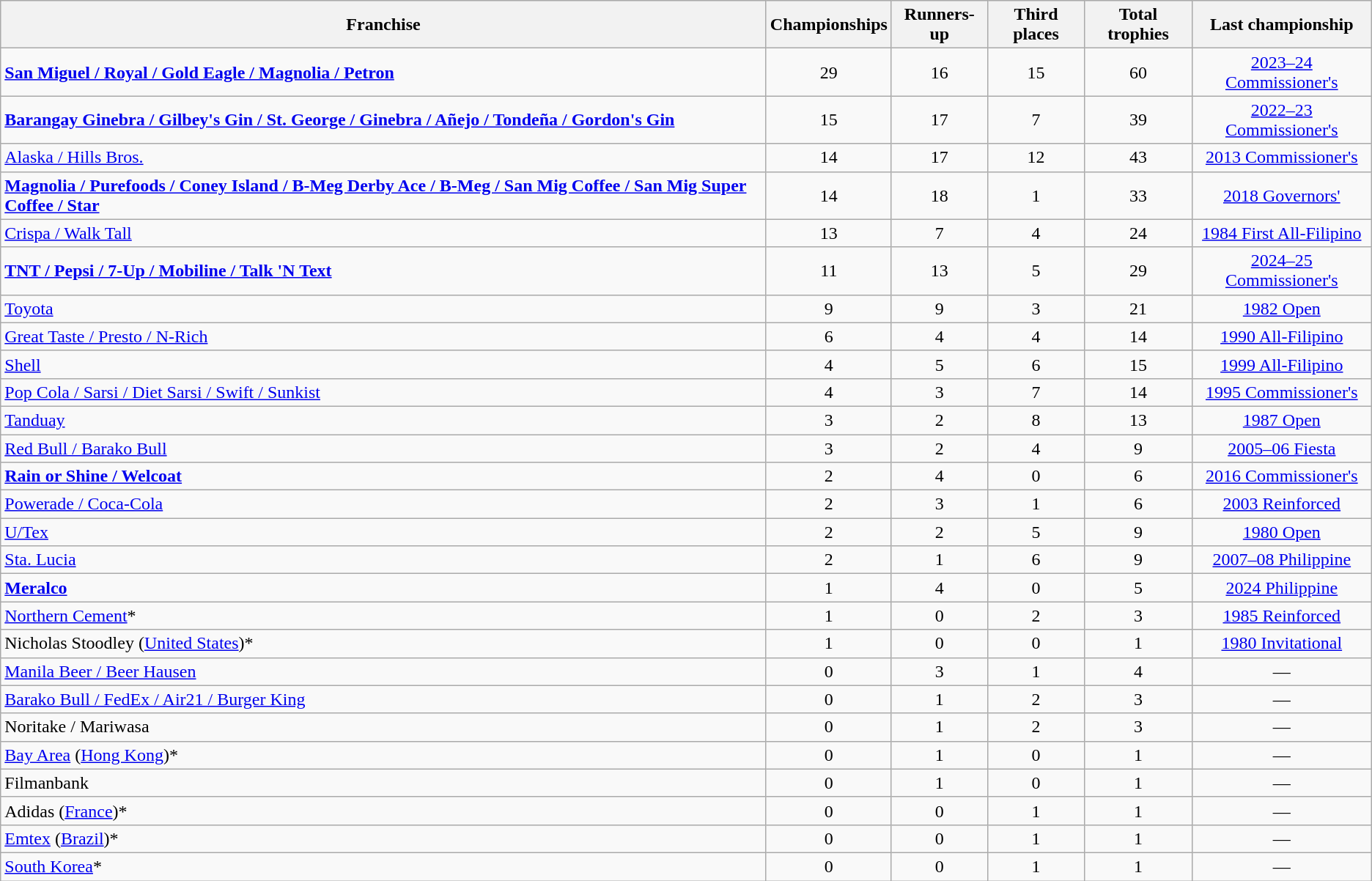<table class="wikitable sortable" style="text-align:center;">
<tr bgcolor="#efefef">
<th>Franchise</th>
<th>Championships</th>
<th>Runners-up</th>
<th>Third places</th>
<th>Total trophies</th>
<th>Last championship</th>
</tr>
<tr>
<td align=left><strong><a href='#'>San Miguel / Royal / Gold Eagle / Magnolia / Petron</a></strong></td>
<td>29</td>
<td>16</td>
<td>15</td>
<td>60</td>
<td><a href='#'>2023–24 Commissioner's</a></td>
</tr>
<tr>
<td align=left><strong><a href='#'>Barangay Ginebra / Gilbey's Gin / St. George / Ginebra / Añejo / Tondeña / Gordon's Gin</a></strong></td>
<td>15</td>
<td>17</td>
<td>7</td>
<td>39</td>
<td><a href='#'>2022–23 Commissioner's</a></td>
</tr>
<tr>
<td align=left><a href='#'>Alaska / Hills Bros.</a></td>
<td>14</td>
<td>17</td>
<td>12</td>
<td>43</td>
<td><a href='#'>2013 Commissioner's</a></td>
</tr>
<tr>
<td align=left><strong><a href='#'>Magnolia / Purefoods / Coney Island / B-Meg Derby Ace / B-Meg / San Mig Coffee / San Mig Super Coffee / Star</a></strong></td>
<td>14</td>
<td>18</td>
<td>1</td>
<td>33</td>
<td><a href='#'>2018 Governors'</a></td>
</tr>
<tr>
<td align=left><a href='#'>Crispa / Walk Tall</a></td>
<td>13</td>
<td>7</td>
<td>4</td>
<td>24</td>
<td><a href='#'>1984 First All-Filipino</a></td>
</tr>
<tr>
<td align=left><strong><a href='#'>TNT / Pepsi / 7-Up / Mobiline / Talk 'N Text</a></strong></td>
<td>11</td>
<td>13</td>
<td>5</td>
<td>29</td>
<td><a href='#'>2024–25 Commissioner's</a></td>
</tr>
<tr>
<td align=left><a href='#'>Toyota</a></td>
<td>9</td>
<td>9</td>
<td>3</td>
<td>21</td>
<td><a href='#'>1982 Open</a></td>
</tr>
<tr>
<td align=left><a href='#'>Great Taste / Presto / N-Rich</a></td>
<td>6</td>
<td>4</td>
<td>4</td>
<td>14</td>
<td><a href='#'>1990 All-Filipino</a></td>
</tr>
<tr>
<td align=left><a href='#'>Shell</a></td>
<td>4</td>
<td>5</td>
<td>6</td>
<td>15</td>
<td><a href='#'>1999 All-Filipino</a></td>
</tr>
<tr>
<td align=left><a href='#'>Pop Cola / Sarsi / Diet Sarsi / Swift / Sunkist</a></td>
<td>4</td>
<td>3</td>
<td>7</td>
<td>14</td>
<td><a href='#'>1995 Commissioner's</a></td>
</tr>
<tr>
<td align=left><a href='#'>Tanduay</a></td>
<td>3</td>
<td>2</td>
<td>8</td>
<td>13</td>
<td><a href='#'>1987 Open</a></td>
</tr>
<tr>
<td align=left><a href='#'>Red Bull / Barako Bull</a></td>
<td>3</td>
<td>2</td>
<td>4</td>
<td>9</td>
<td><a href='#'>2005–06 Fiesta</a></td>
</tr>
<tr>
<td align=left><strong><a href='#'>Rain or Shine / Welcoat</a></strong></td>
<td>2</td>
<td>4</td>
<td>0</td>
<td>6</td>
<td><a href='#'>2016 Commissioner's</a></td>
</tr>
<tr>
<td align=left><a href='#'>Powerade / Coca-Cola</a></td>
<td>2</td>
<td>3</td>
<td>1</td>
<td>6</td>
<td><a href='#'>2003 Reinforced</a></td>
</tr>
<tr>
<td align=left><a href='#'>U/Tex</a></td>
<td>2</td>
<td>2</td>
<td>5</td>
<td>9</td>
<td><a href='#'>1980 Open</a></td>
</tr>
<tr>
<td align=left><a href='#'>Sta. Lucia</a></td>
<td>2</td>
<td>1</td>
<td>6</td>
<td>9</td>
<td><a href='#'>2007–08 Philippine</a></td>
</tr>
<tr>
<td align=left><strong><a href='#'>Meralco</a></strong></td>
<td>1</td>
<td>4</td>
<td>0</td>
<td>5</td>
<td><a href='#'>2024 Philippine</a></td>
</tr>
<tr>
<td align=left><a href='#'>Northern Cement</a>*</td>
<td>1</td>
<td>0</td>
<td>2</td>
<td>3</td>
<td><a href='#'>1985 Reinforced</a></td>
</tr>
<tr>
<td align=left>Nicholas Stoodley (<a href='#'>United States</a>)*</td>
<td>1</td>
<td>0</td>
<td>0</td>
<td>1</td>
<td><a href='#'>1980 Invitational</a></td>
</tr>
<tr>
<td align=left><a href='#'>Manila Beer / Beer Hausen</a></td>
<td>0</td>
<td>3</td>
<td>1</td>
<td>4</td>
<td>—</td>
</tr>
<tr>
<td align=left><a href='#'>Barako Bull / FedEx / Air21 / Burger King</a></td>
<td>0</td>
<td>1</td>
<td>2</td>
<td>3</td>
<td>—</td>
</tr>
<tr>
<td align=left>Noritake / Mariwasa</td>
<td>0</td>
<td>1</td>
<td>2</td>
<td>3</td>
<td>—</td>
</tr>
<tr>
<td align=left><a href='#'>Bay Area</a> (<a href='#'>Hong Kong</a>)*</td>
<td>0</td>
<td>1</td>
<td>0</td>
<td>1</td>
<td>—</td>
</tr>
<tr>
<td align=left>Filmanbank</td>
<td>0</td>
<td>1</td>
<td>0</td>
<td>1</td>
<td>—</td>
</tr>
<tr>
<td align=left>Adidas (<a href='#'>France</a>)*</td>
<td>0</td>
<td>0</td>
<td>1</td>
<td>1</td>
<td>—</td>
</tr>
<tr>
<td align=left><a href='#'>Emtex</a> (<a href='#'>Brazil</a>)*</td>
<td>0</td>
<td>0</td>
<td>1</td>
<td>1</td>
<td>—</td>
</tr>
<tr>
<td align=left><a href='#'>South Korea</a>*</td>
<td>0</td>
<td>0</td>
<td>1</td>
<td>1</td>
<td>—</td>
</tr>
</table>
